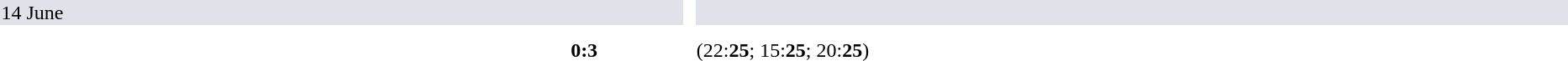<table width=100% cellspacing=10>
<tr>
<th width=20%></th>
<th width=12%></th>
<th></th>
</tr>
<tr bgcolor="#dfe2e9">
<td colspan="4">14 June</td>
<td></td>
</tr>
<tr>
<td></td>
<td align=right></td>
<td align=center><strong>0:3</strong></td>
<td><strong></strong></td>
<td>(22:<strong>25</strong>; 15:<strong>25</strong>; 20:<strong>25</strong>)</td>
</tr>
</table>
